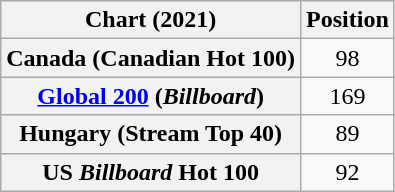<table class="wikitable sortable plainrowheaders" style="text-align:center">
<tr>
<th scope="col">Chart (2021)</th>
<th scope="col">Position</th>
</tr>
<tr>
<th scope="row">Canada (Canadian Hot 100)</th>
<td>98</td>
</tr>
<tr>
<th scope="row"><a href='#'>Global 200</a> (<em>Billboard</em>)</th>
<td>169</td>
</tr>
<tr>
<th scope="row">Hungary (Stream Top 40)</th>
<td>89</td>
</tr>
<tr>
<th scope="row">US <em>Billboard</em> Hot 100</th>
<td>92</td>
</tr>
</table>
